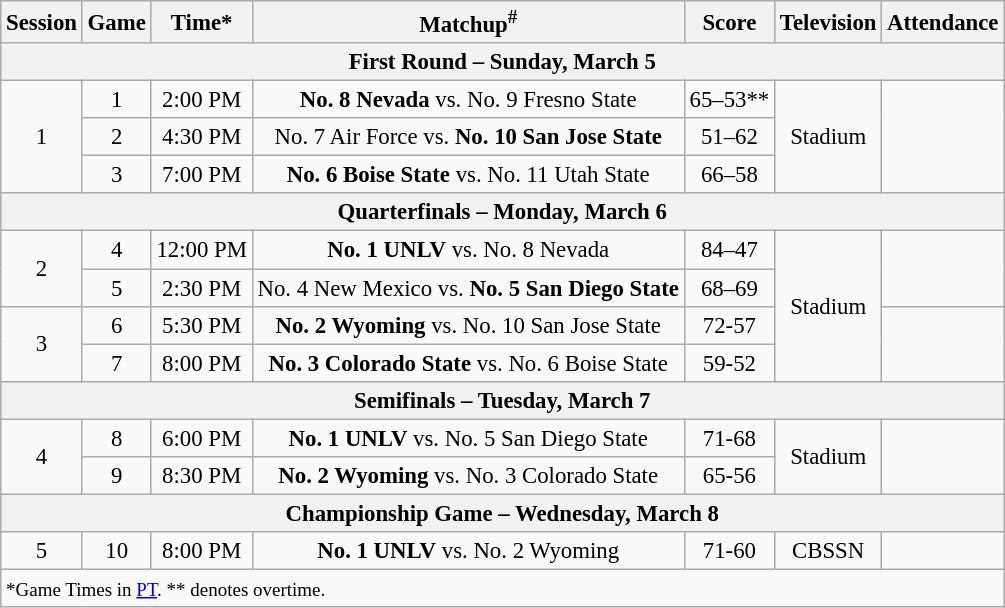<table class="wikitable" style="font-size: 95%; text-align:center;">
<tr align="center">
<th>Session</th>
<th>Game</th>
<th>Time*</th>
<th>Matchup<sup>#</sup></th>
<th>Score</th>
<th>Television</th>
<th>Attendance</th>
</tr>
<tr>
<th colspan=7>First Round – Sunday, March 5</th>
</tr>
<tr>
<td rowspan=3>1</td>
<td>1</td>
<td>2:00 PM</td>
<td><strong>No. 8 Nevada</strong> vs. No. 9 Fresno State</td>
<td>65–53**</td>
<td rowspan=3>Stadium</td>
<td rowspan=3></td>
</tr>
<tr>
<td>2</td>
<td>4:30 PM</td>
<td>No. 7 Air Force vs. <strong>No. 10 San Jose State</strong></td>
<td>51–62</td>
</tr>
<tr>
<td>3</td>
<td>7:00 PM</td>
<td><strong>No. 6 Boise State</strong> vs. No. 11 Utah State</td>
<td>66–58</td>
</tr>
<tr>
<th colspan=7>Quarterfinals – Monday, March 6</th>
</tr>
<tr>
<td rowspan=2>2</td>
<td>4</td>
<td>12:00 PM</td>
<td><strong>No. 1 UNLV</strong> vs. No. 8 Nevada</td>
<td>84–47</td>
<td rowspan=4>Stadium</td>
<td rowspan=2></td>
</tr>
<tr>
<td>5</td>
<td>2:30 PM</td>
<td>No. 4 New Mexico vs. <strong>No. 5 San Diego State</strong></td>
<td>68–69</td>
</tr>
<tr>
<td rowspan=2>3</td>
<td>6</td>
<td>5:30 PM</td>
<td><strong>No. 2 Wyoming</strong> vs. No. 10 San Jose State</td>
<td>72-57</td>
<td rowspan=2></td>
</tr>
<tr>
<td>7</td>
<td>8:00 PM</td>
<td><strong>No. 3 Colorado State</strong> vs. No. 6 Boise State</td>
<td>59-52</td>
</tr>
<tr>
<th colspan=7>Semifinals – Tuesday, March 7</th>
</tr>
<tr>
<td rowspan=2>4</td>
<td>8</td>
<td>6:00 PM</td>
<td><strong>No. 1 UNLV</strong> vs. No. 5 San Diego State</td>
<td>71-68</td>
<td rowspan=2>Stadium</td>
<td rowspan=2></td>
</tr>
<tr>
<td>9</td>
<td>8:30 PM</td>
<td><strong>No. 2 Wyoming</strong> vs. No. 3 Colorado State</td>
<td>65-56</td>
</tr>
<tr>
<th colspan=7>Championship Game – Wednesday, March 8</th>
</tr>
<tr>
<td>5</td>
<td>10</td>
<td>8:00 PM</td>
<td><strong>No. 1 UNLV</strong> vs. No. 2 Wyoming</td>
<td>71-60</td>
<td>CBSSN</td>
<td></td>
</tr>
<tr>
<td colspan=7 style="text-align:left;"><small>*Game Times in <a href='#'>PT</a>. ** denotes overtime.</small></td>
</tr>
</table>
